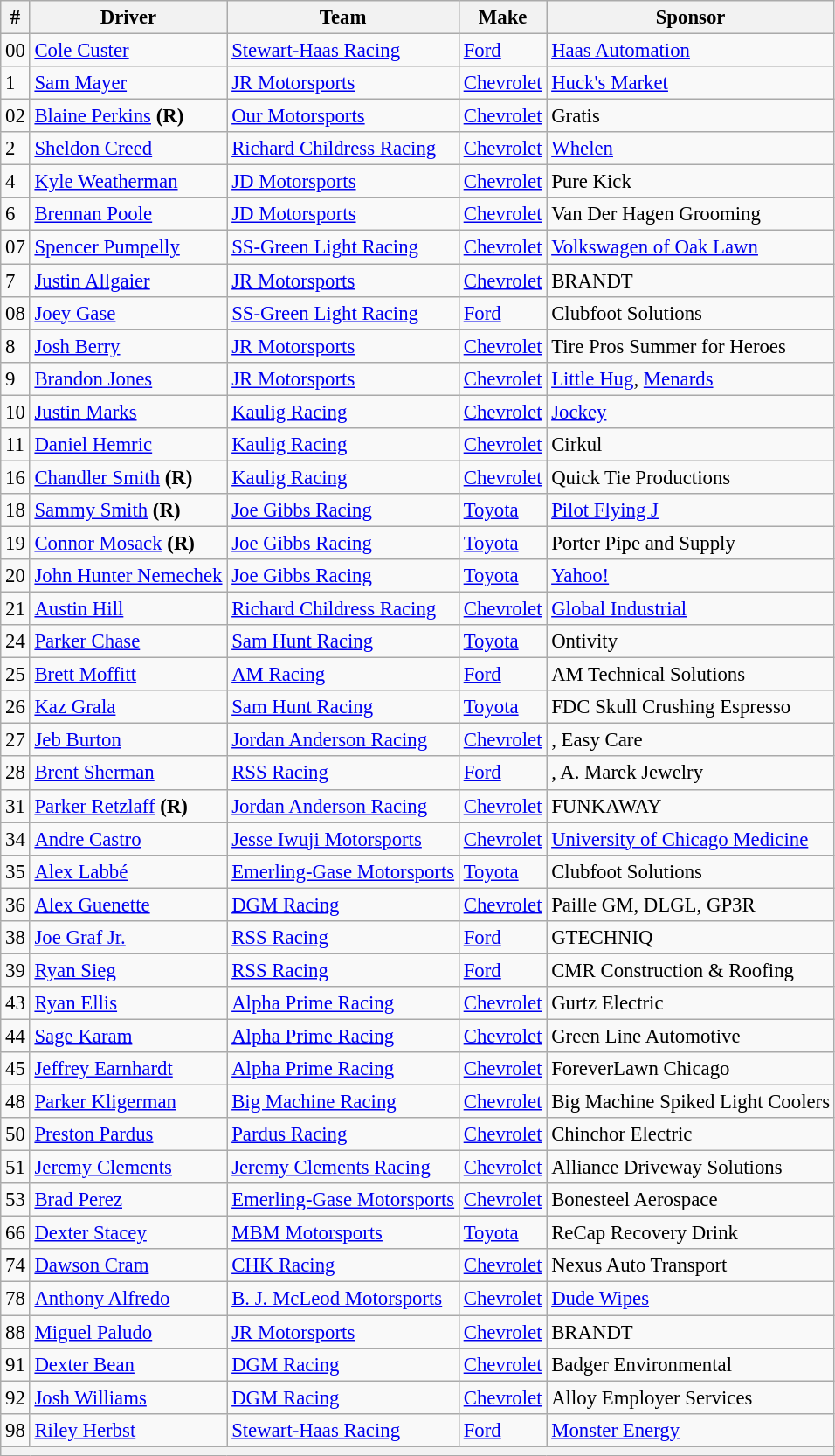<table class="wikitable" style="font-size: 95%;">
<tr>
<th>#</th>
<th>Driver</th>
<th>Team</th>
<th>Make</th>
<th>Sponsor</th>
</tr>
<tr>
<td>00</td>
<td><a href='#'>Cole Custer</a></td>
<td><a href='#'>Stewart-Haas Racing</a></td>
<td><a href='#'>Ford</a></td>
<td><a href='#'>Haas Automation</a></td>
</tr>
<tr>
<td>1</td>
<td><a href='#'>Sam Mayer</a></td>
<td><a href='#'>JR Motorsports</a></td>
<td><a href='#'>Chevrolet</a></td>
<td><a href='#'>Huck's Market</a></td>
</tr>
<tr>
<td>02</td>
<td><a href='#'>Blaine Perkins</a> <strong>(R)</strong></td>
<td><a href='#'>Our Motorsports</a></td>
<td><a href='#'>Chevrolet</a></td>
<td>Gratis</td>
</tr>
<tr>
<td>2</td>
<td><a href='#'>Sheldon Creed</a></td>
<td><a href='#'>Richard Childress Racing</a></td>
<td><a href='#'>Chevrolet</a></td>
<td><a href='#'>Whelen</a></td>
</tr>
<tr>
<td>4</td>
<td><a href='#'>Kyle Weatherman</a></td>
<td><a href='#'>JD Motorsports</a></td>
<td><a href='#'>Chevrolet</a></td>
<td>Pure Kick</td>
</tr>
<tr>
<td>6</td>
<td><a href='#'>Brennan Poole</a></td>
<td><a href='#'>JD Motorsports</a></td>
<td><a href='#'>Chevrolet</a></td>
<td>Van Der Hagen Grooming</td>
</tr>
<tr>
<td>07</td>
<td><a href='#'>Spencer Pumpelly</a></td>
<td><a href='#'>SS-Green Light Racing</a></td>
<td><a href='#'>Chevrolet</a></td>
<td><a href='#'>Volkswagen of Oak Lawn</a></td>
</tr>
<tr>
<td>7</td>
<td><a href='#'>Justin Allgaier</a></td>
<td><a href='#'>JR Motorsports</a></td>
<td><a href='#'>Chevrolet</a></td>
<td>BRANDT</td>
</tr>
<tr>
<td>08</td>
<td><a href='#'>Joey Gase</a></td>
<td><a href='#'>SS-Green Light Racing</a></td>
<td><a href='#'>Ford</a></td>
<td>Clubfoot Solutions</td>
</tr>
<tr>
<td>8</td>
<td><a href='#'>Josh Berry</a></td>
<td><a href='#'>JR Motorsports</a></td>
<td><a href='#'>Chevrolet</a></td>
<td>Tire Pros Summer for Heroes</td>
</tr>
<tr>
<td>9</td>
<td><a href='#'>Brandon Jones</a></td>
<td><a href='#'>JR Motorsports</a></td>
<td><a href='#'>Chevrolet</a></td>
<td><a href='#'>Little Hug</a>, <a href='#'>Menards</a></td>
</tr>
<tr>
<td>10</td>
<td><a href='#'>Justin Marks</a></td>
<td><a href='#'>Kaulig Racing</a></td>
<td><a href='#'>Chevrolet</a></td>
<td><a href='#'>Jockey</a></td>
</tr>
<tr>
<td>11</td>
<td><a href='#'>Daniel Hemric</a></td>
<td><a href='#'>Kaulig Racing</a></td>
<td><a href='#'>Chevrolet</a></td>
<td>Cirkul</td>
</tr>
<tr>
<td>16</td>
<td><a href='#'>Chandler Smith</a> <strong>(R)</strong></td>
<td><a href='#'>Kaulig Racing</a></td>
<td><a href='#'>Chevrolet</a></td>
<td>Quick Tie Productions</td>
</tr>
<tr>
<td>18</td>
<td><a href='#'>Sammy Smith</a> <strong>(R)</strong></td>
<td><a href='#'>Joe Gibbs Racing</a></td>
<td><a href='#'>Toyota</a></td>
<td><a href='#'>Pilot Flying J</a></td>
</tr>
<tr>
<td>19</td>
<td><a href='#'>Connor Mosack</a> <strong>(R)</strong></td>
<td><a href='#'>Joe Gibbs Racing</a></td>
<td><a href='#'>Toyota</a></td>
<td>Porter Pipe and Supply</td>
</tr>
<tr>
<td>20</td>
<td nowrap><a href='#'>John Hunter Nemechek</a></td>
<td><a href='#'>Joe Gibbs Racing</a></td>
<td><a href='#'>Toyota</a></td>
<td><a href='#'>Yahoo!</a></td>
</tr>
<tr>
<td>21</td>
<td><a href='#'>Austin Hill</a></td>
<td><a href='#'>Richard Childress Racing</a></td>
<td><a href='#'>Chevrolet</a></td>
<td><a href='#'>Global Industrial</a></td>
</tr>
<tr>
<td>24</td>
<td><a href='#'>Parker Chase</a></td>
<td><a href='#'>Sam Hunt Racing</a></td>
<td><a href='#'>Toyota</a></td>
<td>Ontivity</td>
</tr>
<tr>
<td>25</td>
<td><a href='#'>Brett Moffitt</a></td>
<td><a href='#'>AM Racing</a></td>
<td><a href='#'>Ford</a></td>
<td>AM Technical Solutions</td>
</tr>
<tr>
<td>26</td>
<td><a href='#'>Kaz Grala</a></td>
<td><a href='#'>Sam Hunt Racing</a></td>
<td><a href='#'>Toyota</a></td>
<td>FDC Skull Crushing Espresso</td>
</tr>
<tr>
<td>27</td>
<td><a href='#'>Jeb Burton</a></td>
<td><a href='#'>Jordan Anderson Racing</a></td>
<td><a href='#'>Chevrolet</a></td>
<td>, Easy Care</td>
</tr>
<tr>
<td>28</td>
<td><a href='#'>Brent Sherman</a></td>
<td><a href='#'>RSS Racing</a></td>
<td><a href='#'>Ford</a></td>
<td nowrap>, A. Marek Jewelry</td>
</tr>
<tr>
<td>31</td>
<td><a href='#'>Parker Retzlaff</a> <strong>(R)</strong></td>
<td><a href='#'>Jordan Anderson Racing</a></td>
<td><a href='#'>Chevrolet</a></td>
<td>FUNKAWAY</td>
</tr>
<tr>
<td>34</td>
<td><a href='#'>Andre Castro</a></td>
<td><a href='#'>Jesse Iwuji Motorsports</a></td>
<td><a href='#'>Chevrolet</a></td>
<td><a href='#'>University of Chicago Medicine</a></td>
</tr>
<tr>
<td>35</td>
<td><a href='#'>Alex Labbé</a></td>
<td nowrap><a href='#'>Emerling-Gase Motorsports</a></td>
<td><a href='#'>Toyota</a></td>
<td>Clubfoot Solutions</td>
</tr>
<tr>
<td>36</td>
<td><a href='#'>Alex Guenette</a></td>
<td><a href='#'>DGM Racing</a></td>
<td><a href='#'>Chevrolet</a></td>
<td>Paille GM, DLGL, GP3R</td>
</tr>
<tr>
<td>38</td>
<td><a href='#'>Joe Graf Jr.</a></td>
<td><a href='#'>RSS Racing</a></td>
<td><a href='#'>Ford</a></td>
<td>GTECHNIQ</td>
</tr>
<tr>
<td>39</td>
<td><a href='#'>Ryan Sieg</a></td>
<td><a href='#'>RSS Racing</a></td>
<td><a href='#'>Ford</a></td>
<td>CMR Construction & Roofing</td>
</tr>
<tr>
<td>43</td>
<td><a href='#'>Ryan Ellis</a></td>
<td><a href='#'>Alpha Prime Racing</a></td>
<td><a href='#'>Chevrolet</a></td>
<td>Gurtz Electric</td>
</tr>
<tr>
<td>44</td>
<td><a href='#'>Sage Karam</a></td>
<td><a href='#'>Alpha Prime Racing</a></td>
<td><a href='#'>Chevrolet</a></td>
<td>Green Line Automotive</td>
</tr>
<tr>
<td>45</td>
<td><a href='#'>Jeffrey Earnhardt</a></td>
<td><a href='#'>Alpha Prime Racing</a></td>
<td><a href='#'>Chevrolet</a></td>
<td>ForeverLawn Chicago</td>
</tr>
<tr>
<td>48</td>
<td><a href='#'>Parker Kligerman</a></td>
<td><a href='#'>Big Machine Racing</a></td>
<td><a href='#'>Chevrolet</a></td>
<td>Big Machine Spiked Light Coolers</td>
</tr>
<tr>
<td>50</td>
<td><a href='#'>Preston Pardus</a></td>
<td><a href='#'>Pardus Racing</a></td>
<td><a href='#'>Chevrolet</a></td>
<td>Chinchor Electric</td>
</tr>
<tr>
<td>51</td>
<td><a href='#'>Jeremy Clements</a></td>
<td><a href='#'>Jeremy Clements Racing</a></td>
<td><a href='#'>Chevrolet</a></td>
<td>Alliance Driveway Solutions</td>
</tr>
<tr>
<td>53</td>
<td><a href='#'>Brad Perez</a></td>
<td><a href='#'>Emerling-Gase Motorsports</a></td>
<td><a href='#'>Chevrolet</a></td>
<td>Bonesteel Aerospace</td>
</tr>
<tr>
<td>66</td>
<td><a href='#'>Dexter Stacey</a></td>
<td><a href='#'>MBM Motorsports</a></td>
<td><a href='#'>Toyota</a></td>
<td>ReCap Recovery Drink</td>
</tr>
<tr>
<td>74</td>
<td><a href='#'>Dawson Cram</a></td>
<td><a href='#'>CHK Racing</a></td>
<td><a href='#'>Chevrolet</a></td>
<td>Nexus Auto Transport</td>
</tr>
<tr>
<td>78</td>
<td><a href='#'>Anthony Alfredo</a></td>
<td><a href='#'>B. J. McLeod Motorsports</a></td>
<td><a href='#'>Chevrolet</a></td>
<td><a href='#'>Dude Wipes</a></td>
</tr>
<tr>
<td>88</td>
<td><a href='#'>Miguel Paludo</a></td>
<td><a href='#'>JR Motorsports</a></td>
<td><a href='#'>Chevrolet</a></td>
<td>BRANDT</td>
</tr>
<tr>
<td>91</td>
<td><a href='#'>Dexter Bean</a></td>
<td><a href='#'>DGM Racing</a></td>
<td><a href='#'>Chevrolet</a></td>
<td>Badger Environmental</td>
</tr>
<tr>
<td>92</td>
<td><a href='#'>Josh Williams</a></td>
<td><a href='#'>DGM Racing</a></td>
<td><a href='#'>Chevrolet</a></td>
<td>Alloy Employer Services</td>
</tr>
<tr>
<td>98</td>
<td><a href='#'>Riley Herbst</a></td>
<td><a href='#'>Stewart-Haas Racing</a></td>
<td><a href='#'>Ford</a></td>
<td><a href='#'>Monster Energy</a></td>
</tr>
<tr>
<th colspan="5"></th>
</tr>
</table>
